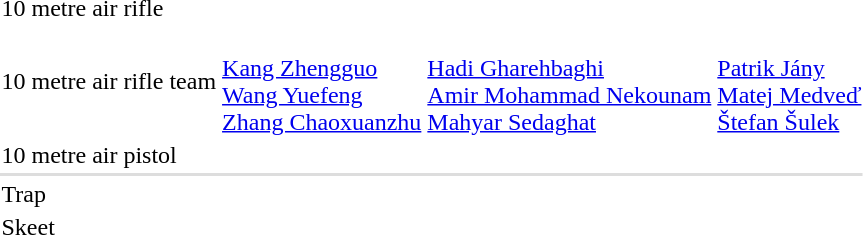<table>
<tr>
<td>10 metre air rifle<br></td>
<td></td>
<td></td>
<td></td>
</tr>
<tr>
<td>10 metre air rifle team</td>
<td><br><a href='#'>Kang Zhengguo</a><br><a href='#'>Wang Yuefeng</a><br><a href='#'>Zhang Chaoxuanzhu</a></td>
<td><br><a href='#'>Hadi Gharehbaghi</a><br><a href='#'>Amir Mohammad Nekounam</a><br><a href='#'>Mahyar Sedaghat</a></td>
<td><br><a href='#'>Patrik Jány</a><br><a href='#'>Matej Medveď</a><br><a href='#'>Štefan Šulek</a></td>
</tr>
<tr>
<td>10 metre air pistol<br></td>
<td></td>
<td></td>
<td></td>
</tr>
<tr bgcolor=#DDDDDD>
<td colspan=7></td>
</tr>
<tr>
<td>Trap<br></td>
<td></td>
<td></td>
<td></td>
</tr>
<tr>
<td>Skeet<br></td>
<td></td>
<td></td>
<td></td>
</tr>
</table>
